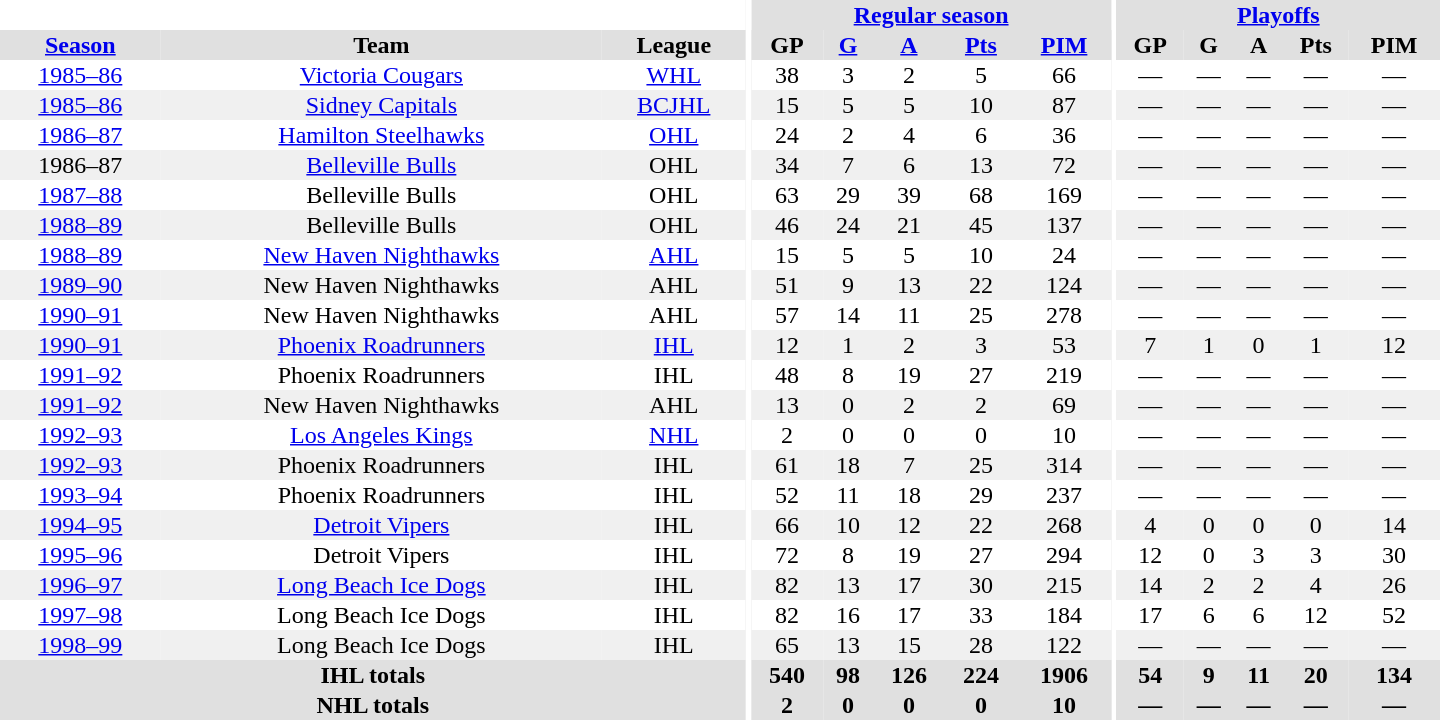<table border="0" cellpadding="1" cellspacing="0" style="text-align:center; width:60em">
<tr bgcolor="#e0e0e0">
<th colspan="3" bgcolor="#ffffff"></th>
<th rowspan="100" bgcolor="#ffffff"></th>
<th colspan="5"><a href='#'>Regular season</a></th>
<th rowspan="100" bgcolor="#ffffff"></th>
<th colspan="5"><a href='#'>Playoffs</a></th>
</tr>
<tr bgcolor="#e0e0e0">
<th><a href='#'>Season</a></th>
<th>Team</th>
<th>League</th>
<th>GP</th>
<th><a href='#'>G</a></th>
<th><a href='#'>A</a></th>
<th><a href='#'>Pts</a></th>
<th><a href='#'>PIM</a></th>
<th>GP</th>
<th>G</th>
<th>A</th>
<th>Pts</th>
<th>PIM</th>
</tr>
<tr>
<td><a href='#'>1985–86</a></td>
<td><a href='#'>Victoria Cougars</a></td>
<td><a href='#'>WHL</a></td>
<td>38</td>
<td>3</td>
<td>2</td>
<td>5</td>
<td>66</td>
<td>—</td>
<td>—</td>
<td>—</td>
<td>—</td>
<td>—</td>
</tr>
<tr bgcolor="#f0f0f0">
<td><a href='#'>1985–86</a></td>
<td><a href='#'>Sidney Capitals</a></td>
<td><a href='#'>BCJHL</a></td>
<td>15</td>
<td>5</td>
<td>5</td>
<td>10</td>
<td>87</td>
<td>—</td>
<td>—</td>
<td>—</td>
<td>—</td>
<td>—</td>
</tr>
<tr>
<td><a href='#'>1986–87</a></td>
<td><a href='#'>Hamilton Steelhawks</a></td>
<td><a href='#'>OHL</a></td>
<td>24</td>
<td>2</td>
<td>4</td>
<td>6</td>
<td>36</td>
<td>—</td>
<td>—</td>
<td>—</td>
<td>—</td>
<td>—</td>
</tr>
<tr bgcolor="#f0f0f0">
<td>1986–87</td>
<td><a href='#'>Belleville Bulls</a></td>
<td>OHL</td>
<td>34</td>
<td>7</td>
<td>6</td>
<td>13</td>
<td>72</td>
<td>—</td>
<td>—</td>
<td>—</td>
<td>—</td>
<td>—</td>
</tr>
<tr>
<td><a href='#'>1987–88</a></td>
<td>Belleville Bulls</td>
<td>OHL</td>
<td>63</td>
<td>29</td>
<td>39</td>
<td>68</td>
<td>169</td>
<td>—</td>
<td>—</td>
<td>—</td>
<td>—</td>
<td>—</td>
</tr>
<tr bgcolor="#f0f0f0">
<td><a href='#'>1988–89</a></td>
<td>Belleville Bulls</td>
<td>OHL</td>
<td>46</td>
<td>24</td>
<td>21</td>
<td>45</td>
<td>137</td>
<td>—</td>
<td>—</td>
<td>—</td>
<td>—</td>
<td>—</td>
</tr>
<tr>
<td><a href='#'>1988–89</a></td>
<td><a href='#'>New Haven Nighthawks</a></td>
<td><a href='#'>AHL</a></td>
<td>15</td>
<td>5</td>
<td>5</td>
<td>10</td>
<td>24</td>
<td>—</td>
<td>—</td>
<td>—</td>
<td>—</td>
<td>—</td>
</tr>
<tr bgcolor="#f0f0f0">
<td><a href='#'>1989–90</a></td>
<td>New Haven Nighthawks</td>
<td>AHL</td>
<td>51</td>
<td>9</td>
<td>13</td>
<td>22</td>
<td>124</td>
<td>—</td>
<td>—</td>
<td>—</td>
<td>—</td>
<td>—</td>
</tr>
<tr>
<td><a href='#'>1990–91</a></td>
<td>New Haven Nighthawks</td>
<td>AHL</td>
<td>57</td>
<td>14</td>
<td>11</td>
<td>25</td>
<td>278</td>
<td>—</td>
<td>—</td>
<td>—</td>
<td>—</td>
<td>—</td>
</tr>
<tr bgcolor="#f0f0f0">
<td><a href='#'>1990–91</a></td>
<td><a href='#'>Phoenix Roadrunners</a></td>
<td><a href='#'>IHL</a></td>
<td>12</td>
<td>1</td>
<td>2</td>
<td>3</td>
<td>53</td>
<td>7</td>
<td>1</td>
<td>0</td>
<td>1</td>
<td>12</td>
</tr>
<tr>
<td><a href='#'>1991–92</a></td>
<td>Phoenix Roadrunners</td>
<td>IHL</td>
<td>48</td>
<td>8</td>
<td>19</td>
<td>27</td>
<td>219</td>
<td>—</td>
<td>—</td>
<td>—</td>
<td>—</td>
<td>—</td>
</tr>
<tr bgcolor="#f0f0f0">
<td><a href='#'>1991–92</a></td>
<td>New Haven Nighthawks</td>
<td>AHL</td>
<td>13</td>
<td>0</td>
<td>2</td>
<td>2</td>
<td>69</td>
<td>—</td>
<td>—</td>
<td>—</td>
<td>—</td>
<td>—</td>
</tr>
<tr>
<td><a href='#'>1992–93</a></td>
<td><a href='#'>Los Angeles Kings</a></td>
<td><a href='#'>NHL</a></td>
<td>2</td>
<td>0</td>
<td>0</td>
<td>0</td>
<td>10</td>
<td>—</td>
<td>—</td>
<td>—</td>
<td>—</td>
<td>—</td>
</tr>
<tr bgcolor="#f0f0f0">
<td><a href='#'>1992–93</a></td>
<td>Phoenix Roadrunners</td>
<td>IHL</td>
<td>61</td>
<td>18</td>
<td>7</td>
<td>25</td>
<td>314</td>
<td>—</td>
<td>—</td>
<td>—</td>
<td>—</td>
<td>—</td>
</tr>
<tr>
<td><a href='#'>1993–94</a></td>
<td>Phoenix Roadrunners</td>
<td>IHL</td>
<td>52</td>
<td>11</td>
<td>18</td>
<td>29</td>
<td>237</td>
<td>—</td>
<td>—</td>
<td>—</td>
<td>—</td>
<td>—</td>
</tr>
<tr bgcolor="#f0f0f0">
<td><a href='#'>1994–95</a></td>
<td><a href='#'>Detroit Vipers</a></td>
<td>IHL</td>
<td>66</td>
<td>10</td>
<td>12</td>
<td>22</td>
<td>268</td>
<td>4</td>
<td>0</td>
<td>0</td>
<td>0</td>
<td>14</td>
</tr>
<tr>
<td><a href='#'>1995–96</a></td>
<td>Detroit Vipers</td>
<td>IHL</td>
<td>72</td>
<td>8</td>
<td>19</td>
<td>27</td>
<td>294</td>
<td>12</td>
<td>0</td>
<td>3</td>
<td>3</td>
<td>30</td>
</tr>
<tr bgcolor="#f0f0f0">
<td><a href='#'>1996–97</a></td>
<td><a href='#'>Long Beach Ice Dogs</a></td>
<td>IHL</td>
<td>82</td>
<td>13</td>
<td>17</td>
<td>30</td>
<td>215</td>
<td>14</td>
<td>2</td>
<td>2</td>
<td>4</td>
<td>26</td>
</tr>
<tr>
<td><a href='#'>1997–98</a></td>
<td>Long Beach Ice Dogs</td>
<td>IHL</td>
<td>82</td>
<td>16</td>
<td>17</td>
<td>33</td>
<td>184</td>
<td>17</td>
<td>6</td>
<td>6</td>
<td>12</td>
<td>52</td>
</tr>
<tr bgcolor="#f0f0f0">
<td><a href='#'>1998–99</a></td>
<td>Long Beach Ice Dogs</td>
<td>IHL</td>
<td>65</td>
<td>13</td>
<td>15</td>
<td>28</td>
<td>122</td>
<td>—</td>
<td>—</td>
<td>—</td>
<td>—</td>
<td>—</td>
</tr>
<tr bgcolor="#e0e0e0">
<th colspan="3">IHL totals</th>
<th>540</th>
<th>98</th>
<th>126</th>
<th>224</th>
<th>1906</th>
<th>54</th>
<th>9</th>
<th>11</th>
<th>20</th>
<th>134</th>
</tr>
<tr bgcolor="#e0e0e0">
<th colspan="3">NHL totals</th>
<th>2</th>
<th>0</th>
<th>0</th>
<th>0</th>
<th>10</th>
<th>—</th>
<th>—</th>
<th>—</th>
<th>—</th>
<th>—</th>
</tr>
</table>
